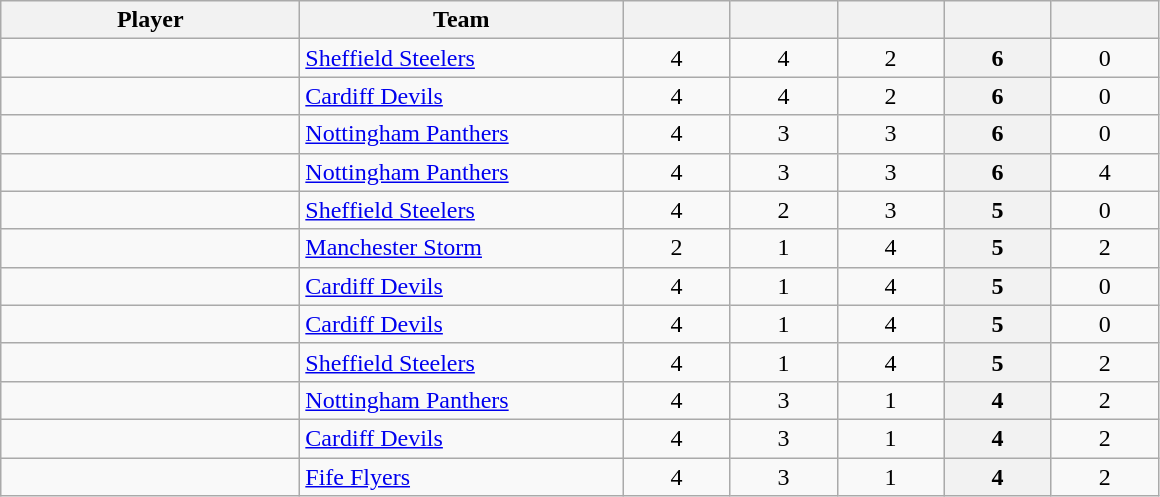<table class="wikitable sortable" style="text-align: center">
<tr>
<th style="width: 12em;">Player</th>
<th style="width: 13em;">Team</th>
<th style="width: 4em;"></th>
<th style="width: 4em;"></th>
<th style="width: 4em;"></th>
<th style="width: 4em;"></th>
<th style="width: 4em;"></th>
</tr>
<tr>
<td style="text-align:left;"></td>
<td style="text-align:left;"><a href='#'>Sheffield Steelers</a></td>
<td>4</td>
<td>4</td>
<td>2</td>
<th>6</th>
<td>0</td>
</tr>
<tr>
<td style="text-align:left;"></td>
<td style="text-align:left;"><a href='#'>Cardiff Devils</a></td>
<td>4</td>
<td>4</td>
<td>2</td>
<th>6</th>
<td>0</td>
</tr>
<tr>
<td style="text-align:left;"></td>
<td style="text-align:left;"><a href='#'>Nottingham Panthers</a></td>
<td>4</td>
<td>3</td>
<td>3</td>
<th>6</th>
<td>0</td>
</tr>
<tr>
<td style="text-align:left;"></td>
<td style="text-align:left;"><a href='#'>Nottingham Panthers</a></td>
<td>4</td>
<td>3</td>
<td>3</td>
<th>6</th>
<td>4</td>
</tr>
<tr>
<td style="text-align:left;"></td>
<td style="text-align:left;"><a href='#'>Sheffield Steelers</a></td>
<td>4</td>
<td>2</td>
<td>3</td>
<th>5</th>
<td>0</td>
</tr>
<tr>
<td style="text-align:left;"></td>
<td style="text-align:left;"><a href='#'>Manchester Storm</a></td>
<td>2</td>
<td>1</td>
<td>4</td>
<th>5</th>
<td>2</td>
</tr>
<tr>
<td style="text-align:left;"></td>
<td style="text-align:left;"><a href='#'>Cardiff Devils</a></td>
<td>4</td>
<td>1</td>
<td>4</td>
<th>5</th>
<td>0</td>
</tr>
<tr>
<td style="text-align:left;"></td>
<td style="text-align:left;"><a href='#'>Cardiff Devils</a></td>
<td>4</td>
<td>1</td>
<td>4</td>
<th>5</th>
<td>0</td>
</tr>
<tr>
<td style="text-align:left;"></td>
<td style="text-align:left;"><a href='#'>Sheffield Steelers</a></td>
<td>4</td>
<td>1</td>
<td>4</td>
<th>5</th>
<td>2</td>
</tr>
<tr>
<td style="text-align:left;"></td>
<td style="text-align:left;"><a href='#'>Nottingham Panthers</a></td>
<td>4</td>
<td>3</td>
<td>1</td>
<th>4</th>
<td>2</td>
</tr>
<tr>
<td style="text-align:left;"></td>
<td style="text-align:left;"><a href='#'>Cardiff Devils</a></td>
<td>4</td>
<td>3</td>
<td>1</td>
<th>4</th>
<td>2</td>
</tr>
<tr>
<td style="text-align:left;"></td>
<td style="text-align:left;"><a href='#'>Fife Flyers</a></td>
<td>4</td>
<td>3</td>
<td>1</td>
<th>4</th>
<td>2</td>
</tr>
</table>
